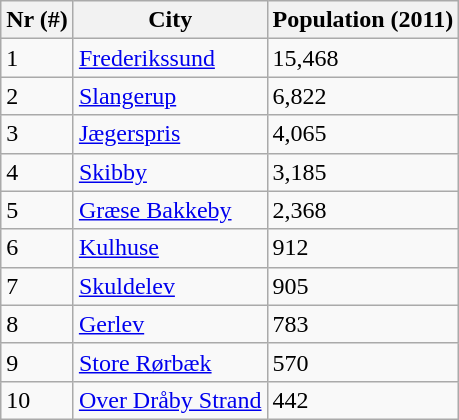<table class="wikitable">
<tr>
<th>Nr (#)</th>
<th>City</th>
<th>Population (2011)</th>
</tr>
<tr>
<td>1</td>
<td><a href='#'>Frederikssund</a></td>
<td>15,468</td>
</tr>
<tr>
<td>2</td>
<td><a href='#'>Slangerup</a></td>
<td>6,822</td>
</tr>
<tr>
<td>3</td>
<td><a href='#'>Jægerspris</a></td>
<td>4,065</td>
</tr>
<tr>
<td>4</td>
<td><a href='#'>Skibby</a></td>
<td>3,185</td>
</tr>
<tr>
<td>5</td>
<td><a href='#'>Græse Bakkeby</a></td>
<td>2,368</td>
</tr>
<tr>
<td>6</td>
<td><a href='#'>Kulhuse</a></td>
<td>912</td>
</tr>
<tr>
<td>7</td>
<td><a href='#'>Skuldelev</a></td>
<td>905</td>
</tr>
<tr>
<td>8</td>
<td><a href='#'>Gerlev</a></td>
<td>783</td>
</tr>
<tr>
<td>9</td>
<td><a href='#'>Store Rørbæk</a></td>
<td>570</td>
</tr>
<tr>
<td>10</td>
<td><a href='#'>Over Dråby Strand</a></td>
<td>442</td>
</tr>
</table>
